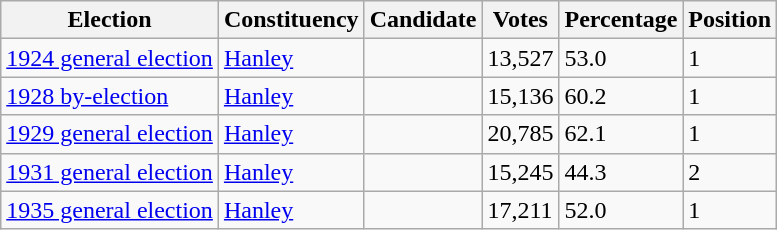<table class="wikitable sortable">
<tr>
<th>Election</th>
<th>Constituency</th>
<th>Candidate</th>
<th>Votes</th>
<th>Percentage</th>
<th>Position</th>
</tr>
<tr>
<td><a href='#'>1924 general election</a></td>
<td><a href='#'>Hanley</a></td>
<td></td>
<td>13,527</td>
<td>53.0</td>
<td>1</td>
</tr>
<tr>
<td><a href='#'>1928 by-election</a></td>
<td><a href='#'>Hanley</a></td>
<td></td>
<td>15,136</td>
<td>60.2</td>
<td>1</td>
</tr>
<tr>
<td><a href='#'>1929 general election</a></td>
<td><a href='#'>Hanley</a></td>
<td></td>
<td>20,785</td>
<td>62.1</td>
<td>1</td>
</tr>
<tr>
<td><a href='#'>1931 general election</a></td>
<td><a href='#'>Hanley</a></td>
<td></td>
<td>15,245</td>
<td>44.3</td>
<td>2</td>
</tr>
<tr>
<td><a href='#'>1935 general election</a></td>
<td><a href='#'>Hanley</a></td>
<td></td>
<td>17,211</td>
<td>52.0</td>
<td>1</td>
</tr>
</table>
